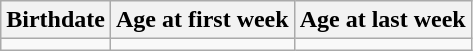<table class="wikitable plainrowheaders">
<tr>
<th scope=col>Birthdate</th>
<th scope=col>Age at first week</th>
<th scope=col>Age at last week</th>
</tr>
<tr>
<td></td>
<td></td>
<td></td>
</tr>
</table>
